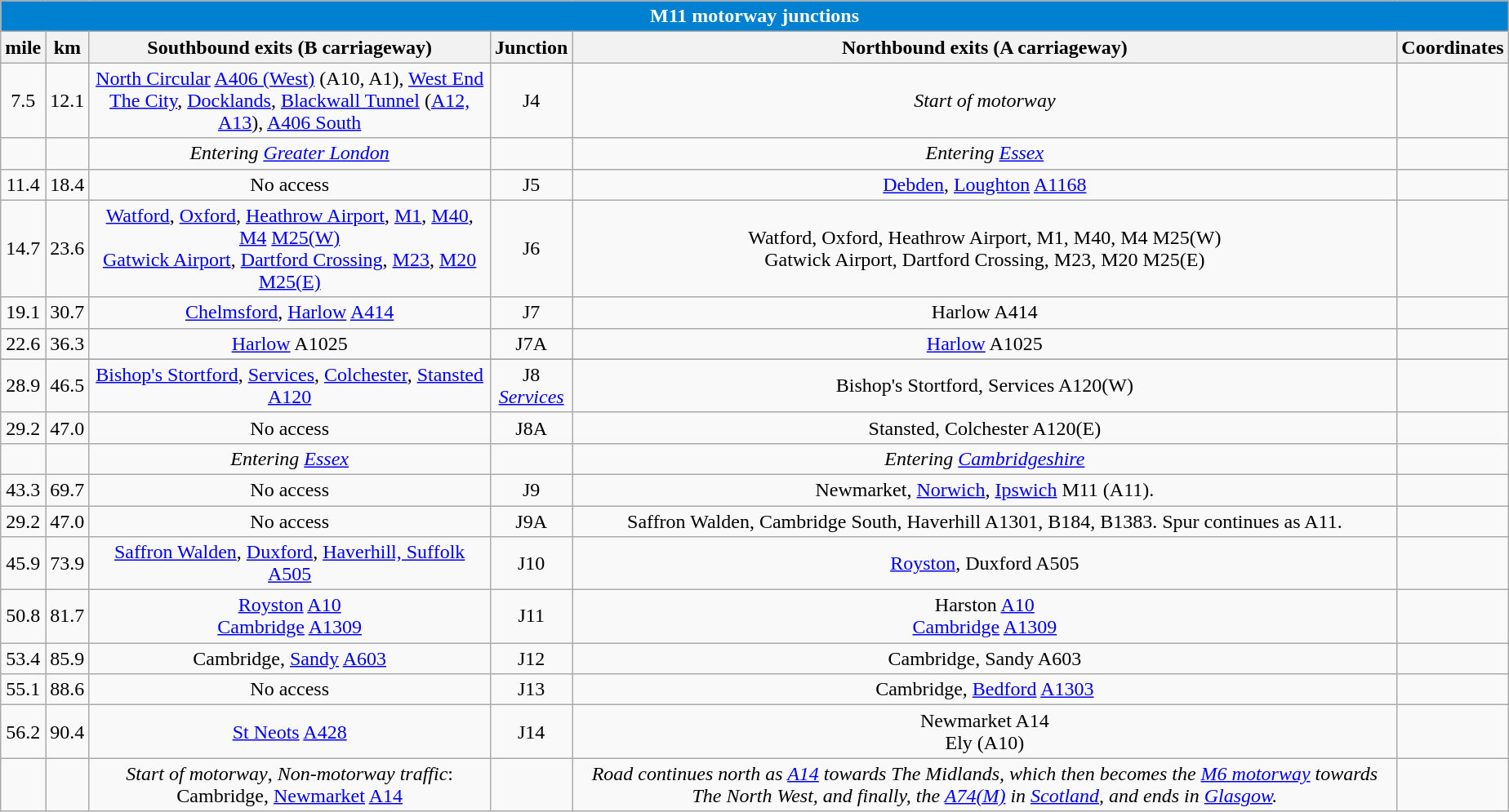<table style="margin-left:1em; margin-bottom:1em;" class="wikitable">
<tr style="background:#0080d0; text-align:center; color:white;">
<td colspan="6"><strong>M11 motorway junctions</strong></td>
</tr>
<tr>
<th scope="col">mile</th>
<th scope="col">km</th>
<th scope="col">Southbound exits (B carriageway)</th>
<th scope="col">Junction</th>
<th scope="col">Northbound exits (A carriageway)</th>
<th scope="col">Coordinates</th>
</tr>
<tr style="text-align:center;">
<td>7.5</td>
<td>12.1</td>
<td><a href='#'>North Circular</a> <a href='#'>A406 (West)</a> (A10, A1), <a href='#'>West End</a> <br> <a href='#'>The City</a>, <a href='#'>Docklands</a>, <a href='#'>Blackwall Tunnel</a> (<a href='#'>A12, A13</a>), <a href='#'>A406 South</a></td>
<td>J4</td>
<td><em>Start of motorway</em></td>
<td></td>
</tr>
<tr style="text-align:center;">
<td></td>
<td></td>
<td><em>Entering <a href='#'>Greater London</a></em></td>
<td></td>
<td><em>Entering <a href='#'>Essex</a></em></td>
<td></td>
</tr>
<tr style="text-align:center;">
<td>11.4</td>
<td>18.4</td>
<td> No access</td>
<td>J5</td>
<td><a href='#'>Debden</a>, <a href='#'>Loughton</a> <a href='#'>A1168</a></td>
<td></td>
</tr>
<tr style="text-align:center;">
<td>14.7</td>
<td>23.6</td>
<td><a href='#'>Watford</a>, <a href='#'>Oxford</a>, <a href='#'>Heathrow Airport</a>, <a href='#'>M1</a>, <a href='#'>M40</a>, <a href='#'>M4</a> <a href='#'>M25(W)</a> <br> <a href='#'>Gatwick Airport</a>, <a href='#'>Dartford Crossing</a>, <a href='#'>M23</a>, <a href='#'>M20</a> <a href='#'>M25(E)</a></td>
<td>J6</td>
<td>Watford, Oxford, Heathrow Airport, M1, M40, M4 M25(W)<br>Gatwick Airport, Dartford Crossing, M23, M20 M25(E)</td>
<td></td>
</tr>
<tr style="text-align:center;">
<td>19.1</td>
<td>30.7</td>
<td><a href='#'>Chelmsford</a>, <a href='#'>Harlow</a> <a href='#'>A414</a></td>
<td>J7</td>
<td>Harlow A414</td>
<td></td>
</tr>
<tr style="text-align:center;">
<td>22.6</td>
<td>36.3</td>
<td><a href='#'>Harlow</a> A1025</td>
<td>J7A</td>
<td><a href='#'>Harlow</a> A1025</td>
<td></td>
</tr>
<tr style="text-align:center;">
</tr>
<tr style="text-align:center;">
<td>28.9</td>
<td>46.5</td>
<td><a href='#'>Bishop's Stortford</a>, <a href='#'>Services</a>, <a href='#'>Colchester</a>, <a href='#'>Stansted</a> <a href='#'>A120</a></td>
<td>J8<br><em><a href='#'>Services</a></em></td>
<td>Bishop's Stortford, Services A120(W)</td>
<td></td>
</tr>
<tr style="text-align:center;">
<td>29.2</td>
<td>47.0</td>
<td> No access</td>
<td>J8A</td>
<td>Stansted, Colchester A120(E)</td>
<td></td>
</tr>
<tr style="text-align:center;">
<td></td>
<td></td>
<td><em>Entering <a href='#'>Essex</a></em></td>
<td></td>
<td><em>Entering <a href='#'>Cambridgeshire</a></em></td>
<td></td>
</tr>
<tr style="text-align:center;">
<td>43.3</td>
<td>69.7</td>
<td> No access</td>
<td>J9</td>
<td Newmarket, Suffolk>Newmarket, <a href='#'>Norwich</a>, <a href='#'>Ipswich</a> M11 (A11).</td>
<td></td>
</tr>
<tr style="text-align:center;">
<td>29.2</td>
<td>47.0</td>
<td> No access</td>
<td>J9A</td>
<td>Saffron Walden, Cambridge South, Haverhill A1301, B184, B1383. Spur continues as A11.</td>
<td></td>
</tr>
<tr style="text-align:center;">
<td>45.9</td>
<td>73.9</td>
<td><a href='#'>Saffron Walden</a>, <a href='#'>Duxford</a>, <a href='#'>Haverhill, Suffolk</a> <a href='#'>A505</a></td>
<td>J10</td>
<td><a href='#'>Royston</a>, Duxford A505</td>
<td></td>
</tr>
<tr style="text-align:center;">
<td>50.8</td>
<td>81.7</td>
<td><a href='#'>Royston</a> <a href='#'>A10</a><br><a href='#'>Cambridge</a> <a href='#'>A1309</a></td>
<td>J11</td>
<td>Harston <a href='#'>A10</a><br><a href='#'>Cambridge</a> <a href='#'>A1309</a></td>
<td></td>
</tr>
<tr style="text-align:center;">
<td>53.4</td>
<td>85.9</td>
<td>Cambridge, <a href='#'>Sandy</a> <a href='#'>A603</a></td>
<td>J12</td>
<td>Cambridge, Sandy A603</td>
<td></td>
</tr>
<tr style="text-align:center;">
<td>55.1</td>
<td>88.6</td>
<td> No access</td>
<td>J13</td>
<td>Cambridge, <a href='#'>Bedford</a> <a href='#'>A1303</a></td>
<td></td>
</tr>
<tr style="text-align:center;">
<td>56.2</td>
<td>90.4</td>
<td><a href='#'>St Neots</a> <a href='#'>A428</a></td>
<td>J14</td>
<td>Newmarket A14<br>Ely (A10)</td>
<td></td>
</tr>
<tr style="text-align:center;">
<td></td>
<td></td>
<td><em>Start of motorway</em>, <em>Non-motorway traffic</em>: Cambridge, <a href='#'>Newmarket</a> <a href='#'>A14</a></td>
<td></td>
<td><em>Road continues north as <a href='#'>A14</a> towards The Midlands, which then becomes the <a href='#'>M6 motorway</a> towards The North West, and finally, the <a href='#'>A74(M)</a> in <a href='#'>Scotland</a>, and ends in <a href='#'>Glasgow</a>.</em></td>
<td></td>
</tr>
</table>
